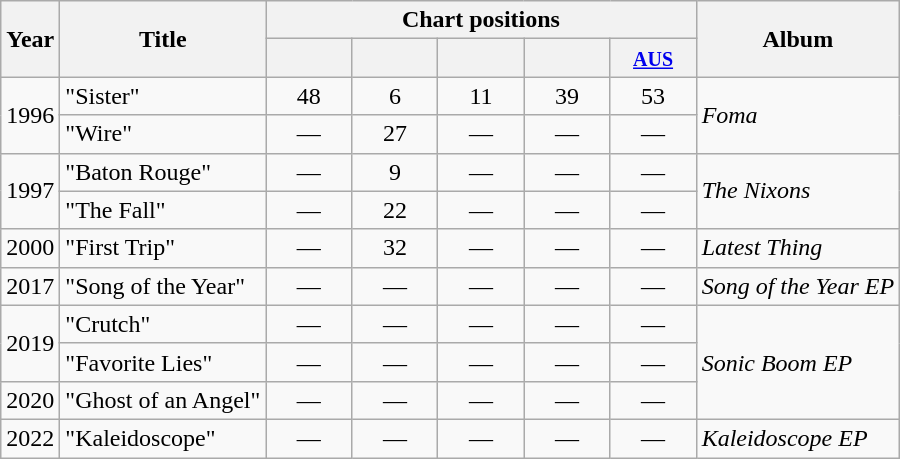<table class="wikitable">
<tr>
<th align=center rowspan="2">Year</th>
<th align=center rowspan="2">Title</th>
<th align=center colspan="5">Chart positions</th>
<th align=center rowspan="2">Album</th>
</tr>
<tr>
<th width=50><small></small></th>
<th width=50><small></small></th>
<th width=50><small></small></th>
<th width=50><small></small></th>
<th width=50><small><a href='#'>AUS</a><br></small></th>
</tr>
<tr>
<td rowspan="2">1996</td>
<td>"Sister"</td>
<td align=center>48</td>
<td align=center>6</td>
<td align=center>11</td>
<td align=center>39</td>
<td align=center>53</td>
<td rowspan=2><em>Foma</em></td>
</tr>
<tr>
<td>"Wire"</td>
<td align=center>—</td>
<td align=center>27</td>
<td align=center>—</td>
<td align=center>—</td>
<td align=center>—</td>
</tr>
<tr>
<td rowspan="2">1997</td>
<td>"Baton Rouge"</td>
<td align=center>—</td>
<td align=center>9</td>
<td align=center>—</td>
<td align=center>—</td>
<td align=center>—</td>
<td rowspan="2"><em>The Nixons</em></td>
</tr>
<tr>
<td>"The Fall"</td>
<td align=center>—</td>
<td align=center>22</td>
<td align=center>—</td>
<td align=center>—</td>
<td align=center>—</td>
</tr>
<tr>
<td>2000</td>
<td>"First Trip"</td>
<td align=center>—</td>
<td align=center>32</td>
<td align=center>—</td>
<td align=center>—</td>
<td align=center>—</td>
<td><em>Latest Thing</em></td>
</tr>
<tr>
<td>2017</td>
<td>"Song of the Year"</td>
<td align=center>—</td>
<td align=center>—</td>
<td align=center>—</td>
<td align=center>—</td>
<td align=center>—</td>
<td><em>Song of the Year EP</em></td>
</tr>
<tr>
<td rowspan="2">2019</td>
<td>"Crutch"</td>
<td align=center>—</td>
<td align=center>—</td>
<td align=center>—</td>
<td align=center>—</td>
<td align=center>—</td>
<td rowspan="3"><em>Sonic Boom EP</em></td>
</tr>
<tr>
<td>"Favorite Lies"</td>
<td align=center>—</td>
<td align=center>—</td>
<td align=center>—</td>
<td align=center>—</td>
<td align=center>—</td>
</tr>
<tr>
<td>2020</td>
<td>"Ghost of an Angel"</td>
<td align=center>—</td>
<td align=center>—</td>
<td align=center>—</td>
<td align=center>—</td>
<td align=center>—</td>
</tr>
<tr>
<td>2022</td>
<td>"Kaleidoscope"</td>
<td align=center>—</td>
<td align=center>—</td>
<td align=center>—</td>
<td align=center>—</td>
<td align=center>—</td>
<td><em>Kaleidoscope EP</em></td>
</tr>
</table>
